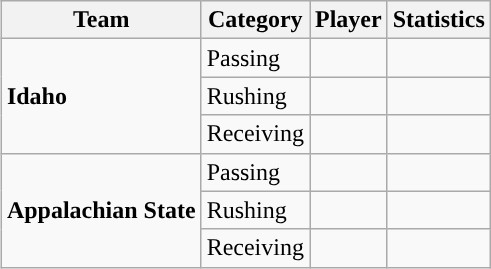<table class="wikitable" style="float: right;">
<tr>
<th>Team</th>
<th>Category</th>
<th>Player</th>
<th>Statistics</th>
</tr>
<tr>
<td rowspan=3><strong>Idaho</strong></td>
<td>Passing</td>
<td></td>
<td></td>
</tr>
<tr>
<td>Rushing</td>
<td></td>
<td></td>
</tr>
<tr>
<td>Receiving</td>
<td></td>
<td></td>
</tr>
<tr>
<td rowspan=3><strong>Appalachian State</strong></td>
<td>Passing</td>
<td></td>
<td></td>
</tr>
<tr>
<td>Rushing</td>
<td></td>
<td></td>
</tr>
<tr>
<td>Receiving</td>
<td></td>
<td></td>
</tr>
</table>
